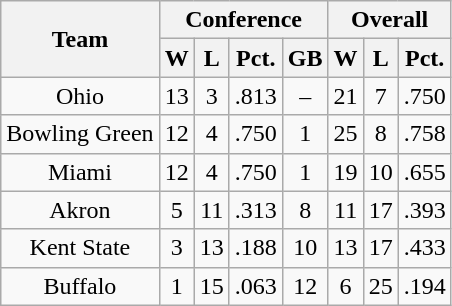<table class="wikitable" style="text-align:center;">
<tr>
<th rowspan=2>Team</th>
<th colspan=4>Conference</th>
<th colspan=3>Overall</th>
</tr>
<tr>
<th>W</th>
<th>L</th>
<th>Pct.</th>
<th>GB</th>
<th>W</th>
<th>L</th>
<th>Pct.</th>
</tr>
<tr>
<td>Ohio</td>
<td>13</td>
<td>3</td>
<td>.813</td>
<td>–</td>
<td>21</td>
<td>7</td>
<td>.750</td>
</tr>
<tr>
<td>Bowling Green</td>
<td>12</td>
<td>4</td>
<td>.750</td>
<td>1</td>
<td>25</td>
<td>8</td>
<td>.758</td>
</tr>
<tr>
<td>Miami</td>
<td>12</td>
<td>4</td>
<td>.750</td>
<td>1</td>
<td>19</td>
<td>10</td>
<td>.655</td>
</tr>
<tr>
<td>Akron</td>
<td>5</td>
<td>11</td>
<td>.313</td>
<td>8</td>
<td>11</td>
<td>17</td>
<td>.393</td>
</tr>
<tr>
<td>Kent State</td>
<td>3</td>
<td>13</td>
<td>.188</td>
<td>10</td>
<td>13</td>
<td>17</td>
<td>.433</td>
</tr>
<tr>
<td>Buffalo</td>
<td>1</td>
<td>15</td>
<td>.063</td>
<td>12</td>
<td>6</td>
<td>25</td>
<td>.194</td>
</tr>
</table>
